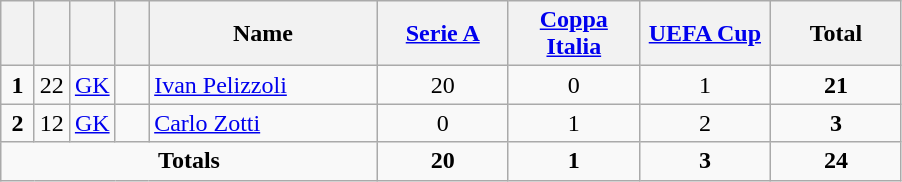<table class="wikitable" style="text-align:center">
<tr>
<th width=15></th>
<th width=15></th>
<th width=15></th>
<th width=15></th>
<th width=145>Name</th>
<th width=80><a href='#'>Serie A</a></th>
<th width=80><a href='#'>Coppa Italia</a></th>
<th width=80><a href='#'>UEFA Cup</a></th>
<th width=80>Total</th>
</tr>
<tr>
<td><strong>1</strong></td>
<td>22</td>
<td><a href='#'>GK</a></td>
<td></td>
<td align=left><a href='#'>Ivan Pelizzoli</a></td>
<td>20</td>
<td>0</td>
<td>1</td>
<td><strong>21</strong></td>
</tr>
<tr>
<td><strong>2</strong></td>
<td>12</td>
<td><a href='#'>GK</a></td>
<td></td>
<td align=left><a href='#'>Carlo Zotti</a></td>
<td>0</td>
<td>1</td>
<td>2</td>
<td><strong>3</strong></td>
</tr>
<tr>
<td colspan=5><strong>Totals</strong></td>
<td><strong>20</strong></td>
<td><strong>1</strong></td>
<td><strong>3</strong></td>
<td><strong>24</strong></td>
</tr>
</table>
